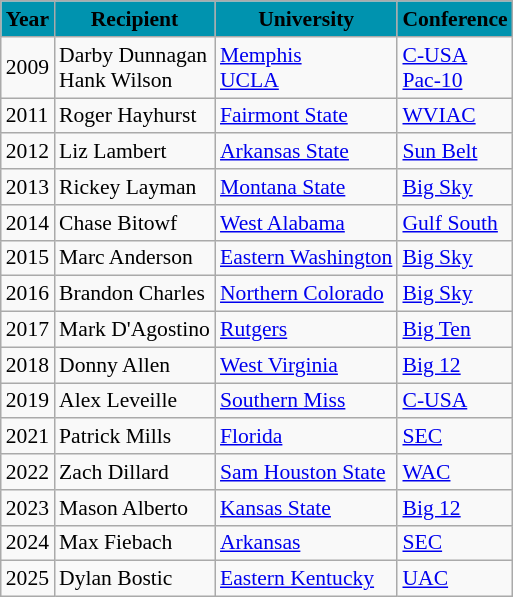<table class="wikitable sortable" style="font-size:90%;">
<tr>
<th style="background:#0093AF;"><span>Year </span></th>
<th style="background:#0093AF;"><span>Recipient</span></th>
<th style="background:#0093AF;"><span>University</span></th>
<th style="background:#0093AF;"><span>Conference</span></th>
</tr>
<tr>
<td>2009</td>
<td>Darby Dunnagan<br>Hank Wilson</td>
<td><a href='#'>Memphis</a><br><a href='#'>UCLA</a></td>
<td><a href='#'>C-USA</a><br><a href='#'>Pac-10</a></td>
</tr>
<tr>
<td>2011</td>
<td>Roger Hayhurst</td>
<td><a href='#'>Fairmont State</a></td>
<td><a href='#'>WVIAC</a></td>
</tr>
<tr>
<td>2012</td>
<td>Liz Lambert</td>
<td><a href='#'>Arkansas State</a></td>
<td><a href='#'>Sun Belt</a></td>
</tr>
<tr>
<td>2013</td>
<td>Rickey Layman</td>
<td><a href='#'>Montana State</a></td>
<td><a href='#'>Big Sky</a></td>
</tr>
<tr>
<td>2014</td>
<td>Chase Bitowf</td>
<td><a href='#'>West Alabama</a></td>
<td><a href='#'>Gulf South</a></td>
</tr>
<tr>
<td>2015</td>
<td>Marc Anderson</td>
<td><a href='#'>Eastern Washington</a></td>
<td><a href='#'>Big Sky</a></td>
</tr>
<tr>
<td>2016</td>
<td>Brandon Charles</td>
<td><a href='#'>Northern Colorado</a></td>
<td><a href='#'>Big Sky</a></td>
</tr>
<tr>
<td>2017</td>
<td>Mark D'Agostino</td>
<td><a href='#'>Rutgers</a></td>
<td><a href='#'>Big Ten</a></td>
</tr>
<tr>
<td>2018</td>
<td>Donny Allen</td>
<td><a href='#'>West Virginia</a></td>
<td><a href='#'>Big 12</a></td>
</tr>
<tr>
<td>2019</td>
<td>Alex Leveille</td>
<td><a href='#'>Southern Miss</a></td>
<td><a href='#'>C-USA</a></td>
</tr>
<tr>
<td>2021</td>
<td>Patrick Mills</td>
<td><a href='#'>Florida</a></td>
<td><a href='#'>SEC</a></td>
</tr>
<tr>
<td>2022</td>
<td>Zach Dillard</td>
<td><a href='#'>Sam Houston State</a></td>
<td><a href='#'>WAC</a></td>
</tr>
<tr>
<td>2023</td>
<td>Mason Alberto</td>
<td><a href='#'>Kansas State</a></td>
<td><a href='#'>Big 12</a></td>
</tr>
<tr>
<td>2024</td>
<td>Max Fiebach</td>
<td><a href='#'>Arkansas</a></td>
<td><a href='#'>SEC</a></td>
</tr>
<tr>
<td>2025</td>
<td>Dylan Bostic</td>
<td><a href='#'>Eastern Kentucky</a></td>
<td><a href='#'>UAC</a></td>
</tr>
</table>
